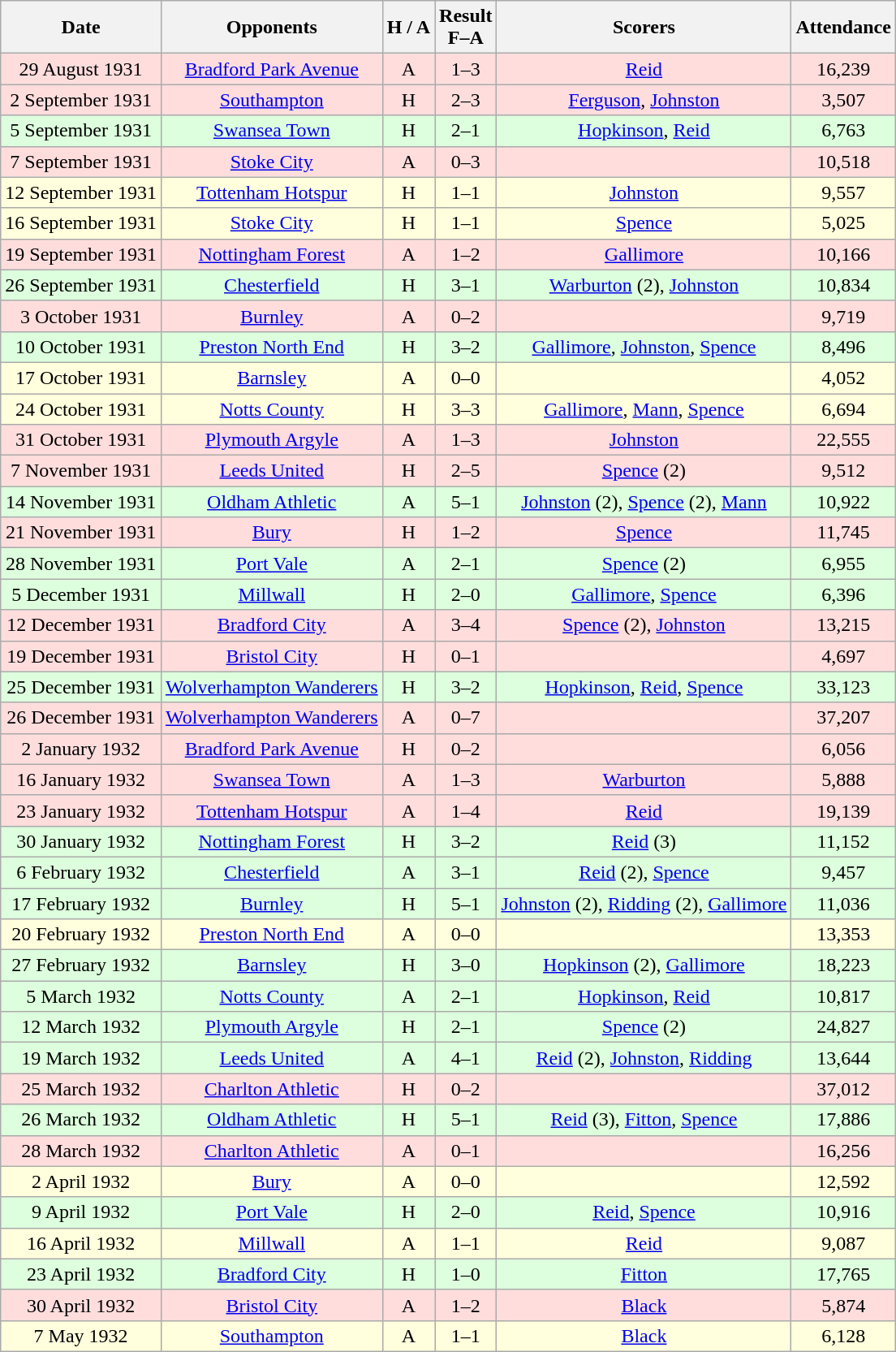<table class="wikitable" style="text-align:center">
<tr>
<th>Date</th>
<th>Opponents</th>
<th>H / A</th>
<th>Result<br>F–A</th>
<th>Scorers</th>
<th>Attendance</th>
</tr>
<tr bgcolor="#ffdddd">
<td>29 August 1931</td>
<td><a href='#'>Bradford Park Avenue</a></td>
<td>A</td>
<td>1–3</td>
<td><a href='#'>Reid</a></td>
<td>16,239</td>
</tr>
<tr bgcolor="#ffdddd">
<td>2 September 1931</td>
<td><a href='#'>Southampton</a></td>
<td>H</td>
<td>2–3</td>
<td><a href='#'>Ferguson</a>, <a href='#'>Johnston</a></td>
<td>3,507</td>
</tr>
<tr bgcolor="#ddffdd">
<td>5 September 1931</td>
<td><a href='#'>Swansea Town</a></td>
<td>H</td>
<td>2–1</td>
<td><a href='#'>Hopkinson</a>, <a href='#'>Reid</a></td>
<td>6,763</td>
</tr>
<tr bgcolor="#ffdddd">
<td>7 September 1931</td>
<td><a href='#'>Stoke City</a></td>
<td>A</td>
<td>0–3</td>
<td></td>
<td>10,518</td>
</tr>
<tr bgcolor="#ffffdd">
<td>12 September 1931</td>
<td><a href='#'>Tottenham Hotspur</a></td>
<td>H</td>
<td>1–1</td>
<td><a href='#'>Johnston</a></td>
<td>9,557</td>
</tr>
<tr bgcolor="#ffffdd">
<td>16 September 1931</td>
<td><a href='#'>Stoke City</a></td>
<td>H</td>
<td>1–1</td>
<td><a href='#'>Spence</a></td>
<td>5,025</td>
</tr>
<tr bgcolor="#ffdddd">
<td>19 September 1931</td>
<td><a href='#'>Nottingham Forest</a></td>
<td>A</td>
<td>1–2</td>
<td><a href='#'>Gallimore</a></td>
<td>10,166</td>
</tr>
<tr bgcolor="#ddffdd">
<td>26 September 1931</td>
<td><a href='#'>Chesterfield</a></td>
<td>H</td>
<td>3–1</td>
<td><a href='#'>Warburton</a> (2), <a href='#'>Johnston</a></td>
<td>10,834</td>
</tr>
<tr bgcolor="#ffdddd">
<td>3 October 1931</td>
<td><a href='#'>Burnley</a></td>
<td>A</td>
<td>0–2</td>
<td></td>
<td>9,719</td>
</tr>
<tr bgcolor="#ddffdd">
<td>10 October 1931</td>
<td><a href='#'>Preston North End</a></td>
<td>H</td>
<td>3–2</td>
<td><a href='#'>Gallimore</a>, <a href='#'>Johnston</a>, <a href='#'>Spence</a></td>
<td>8,496</td>
</tr>
<tr bgcolor="#ffffdd">
<td>17 October 1931</td>
<td><a href='#'>Barnsley</a></td>
<td>A</td>
<td>0–0</td>
<td></td>
<td>4,052</td>
</tr>
<tr bgcolor="#ffffdd">
<td>24 October 1931</td>
<td><a href='#'>Notts County</a></td>
<td>H</td>
<td>3–3</td>
<td><a href='#'>Gallimore</a>, <a href='#'>Mann</a>, <a href='#'>Spence</a></td>
<td>6,694</td>
</tr>
<tr bgcolor="#ffdddd">
<td>31 October 1931</td>
<td><a href='#'>Plymouth Argyle</a></td>
<td>A</td>
<td>1–3</td>
<td><a href='#'>Johnston</a></td>
<td>22,555</td>
</tr>
<tr bgcolor="#ffdddd">
<td>7 November 1931</td>
<td><a href='#'>Leeds United</a></td>
<td>H</td>
<td>2–5</td>
<td><a href='#'>Spence</a> (2)</td>
<td>9,512</td>
</tr>
<tr bgcolor="#ddffdd">
<td>14 November 1931</td>
<td><a href='#'>Oldham Athletic</a></td>
<td>A</td>
<td>5–1</td>
<td><a href='#'>Johnston</a> (2), <a href='#'>Spence</a> (2), <a href='#'>Mann</a></td>
<td>10,922</td>
</tr>
<tr bgcolor="#ffdddd">
<td>21 November 1931</td>
<td><a href='#'>Bury</a></td>
<td>H</td>
<td>1–2</td>
<td><a href='#'>Spence</a></td>
<td>11,745</td>
</tr>
<tr bgcolor="#ddffdd">
<td>28 November 1931</td>
<td><a href='#'>Port Vale</a></td>
<td>A</td>
<td>2–1</td>
<td><a href='#'>Spence</a> (2)</td>
<td>6,955</td>
</tr>
<tr bgcolor="#ddffdd">
<td>5 December 1931</td>
<td><a href='#'>Millwall</a></td>
<td>H</td>
<td>2–0</td>
<td><a href='#'>Gallimore</a>, <a href='#'>Spence</a></td>
<td>6,396</td>
</tr>
<tr bgcolor="#ffdddd">
<td>12 December 1931</td>
<td><a href='#'>Bradford City</a></td>
<td>A</td>
<td>3–4</td>
<td><a href='#'>Spence</a> (2), <a href='#'>Johnston</a></td>
<td>13,215</td>
</tr>
<tr bgcolor="#ffdddd">
<td>19 December 1931</td>
<td><a href='#'>Bristol City</a></td>
<td>H</td>
<td>0–1</td>
<td></td>
<td>4,697</td>
</tr>
<tr bgcolor="#ddffdd">
<td>25 December 1931</td>
<td><a href='#'>Wolverhampton Wanderers</a></td>
<td>H</td>
<td>3–2</td>
<td><a href='#'>Hopkinson</a>, <a href='#'>Reid</a>, <a href='#'>Spence</a></td>
<td>33,123</td>
</tr>
<tr bgcolor="#ffdddd">
<td>26 December 1931</td>
<td><a href='#'>Wolverhampton Wanderers</a></td>
<td>A</td>
<td>0–7</td>
<td></td>
<td>37,207</td>
</tr>
<tr bgcolor="#ffdddd">
<td>2 January 1932</td>
<td><a href='#'>Bradford Park Avenue</a></td>
<td>H</td>
<td>0–2</td>
<td></td>
<td>6,056</td>
</tr>
<tr bgcolor="#ffdddd">
<td>16 January 1932</td>
<td><a href='#'>Swansea Town</a></td>
<td>A</td>
<td>1–3</td>
<td><a href='#'>Warburton</a></td>
<td>5,888</td>
</tr>
<tr bgcolor="#ffdddd">
<td>23 January 1932</td>
<td><a href='#'>Tottenham Hotspur</a></td>
<td>A</td>
<td>1–4</td>
<td><a href='#'>Reid</a></td>
<td>19,139</td>
</tr>
<tr bgcolor="#ddffdd">
<td>30 January 1932</td>
<td><a href='#'>Nottingham Forest</a></td>
<td>H</td>
<td>3–2</td>
<td><a href='#'>Reid</a> (3)</td>
<td>11,152</td>
</tr>
<tr bgcolor="#ddffdd">
<td>6 February 1932</td>
<td><a href='#'>Chesterfield</a></td>
<td>A</td>
<td>3–1</td>
<td><a href='#'>Reid</a> (2), <a href='#'>Spence</a></td>
<td>9,457</td>
</tr>
<tr bgcolor="#ddffdd">
<td>17 February 1932</td>
<td><a href='#'>Burnley</a></td>
<td>H</td>
<td>5–1</td>
<td><a href='#'>Johnston</a> (2), <a href='#'>Ridding</a> (2), <a href='#'>Gallimore</a></td>
<td>11,036</td>
</tr>
<tr bgcolor="#ffffdd">
<td>20 February 1932</td>
<td><a href='#'>Preston North End</a></td>
<td>A</td>
<td>0–0</td>
<td></td>
<td>13,353</td>
</tr>
<tr bgcolor="#ddffdd">
<td>27 February 1932</td>
<td><a href='#'>Barnsley</a></td>
<td>H</td>
<td>3–0</td>
<td><a href='#'>Hopkinson</a> (2), <a href='#'>Gallimore</a></td>
<td>18,223</td>
</tr>
<tr bgcolor="#ddffdd">
<td>5 March 1932</td>
<td><a href='#'>Notts County</a></td>
<td>A</td>
<td>2–1</td>
<td><a href='#'>Hopkinson</a>, <a href='#'>Reid</a></td>
<td>10,817</td>
</tr>
<tr bgcolor="#ddffdd">
<td>12 March 1932</td>
<td><a href='#'>Plymouth Argyle</a></td>
<td>H</td>
<td>2–1</td>
<td><a href='#'>Spence</a> (2)</td>
<td>24,827</td>
</tr>
<tr bgcolor="#ddffdd">
<td>19 March 1932</td>
<td><a href='#'>Leeds United</a></td>
<td>A</td>
<td>4–1</td>
<td><a href='#'>Reid</a> (2), <a href='#'>Johnston</a>, <a href='#'>Ridding</a></td>
<td>13,644</td>
</tr>
<tr bgcolor="#ffdddd">
<td>25 March 1932</td>
<td><a href='#'>Charlton Athletic</a></td>
<td>H</td>
<td>0–2</td>
<td></td>
<td>37,012</td>
</tr>
<tr bgcolor="#ddffdd">
<td>26 March 1932</td>
<td><a href='#'>Oldham Athletic</a></td>
<td>H</td>
<td>5–1</td>
<td><a href='#'>Reid</a> (3), <a href='#'>Fitton</a>, <a href='#'>Spence</a></td>
<td>17,886</td>
</tr>
<tr bgcolor="#ffdddd">
<td>28 March 1932</td>
<td><a href='#'>Charlton Athletic</a></td>
<td>A</td>
<td>0–1</td>
<td></td>
<td>16,256</td>
</tr>
<tr bgcolor="#ffffdd">
<td>2 April 1932</td>
<td><a href='#'>Bury</a></td>
<td>A</td>
<td>0–0</td>
<td></td>
<td>12,592</td>
</tr>
<tr bgcolor="#ddffdd">
<td>9 April 1932</td>
<td><a href='#'>Port Vale</a></td>
<td>H</td>
<td>2–0</td>
<td><a href='#'>Reid</a>, <a href='#'>Spence</a></td>
<td>10,916</td>
</tr>
<tr bgcolor="#ffffdd">
<td>16 April 1932</td>
<td><a href='#'>Millwall</a></td>
<td>A</td>
<td>1–1</td>
<td><a href='#'>Reid</a></td>
<td>9,087</td>
</tr>
<tr bgcolor="#ddffdd">
<td>23 April 1932</td>
<td><a href='#'>Bradford City</a></td>
<td>H</td>
<td>1–0</td>
<td><a href='#'>Fitton</a></td>
<td>17,765</td>
</tr>
<tr bgcolor="#ffdddd">
<td>30 April 1932</td>
<td><a href='#'>Bristol City</a></td>
<td>A</td>
<td>1–2</td>
<td><a href='#'>Black</a></td>
<td>5,874</td>
</tr>
<tr bgcolor="#ffffdd">
<td>7 May 1932</td>
<td><a href='#'>Southampton</a></td>
<td>A</td>
<td>1–1</td>
<td><a href='#'>Black</a></td>
<td>6,128</td>
</tr>
</table>
